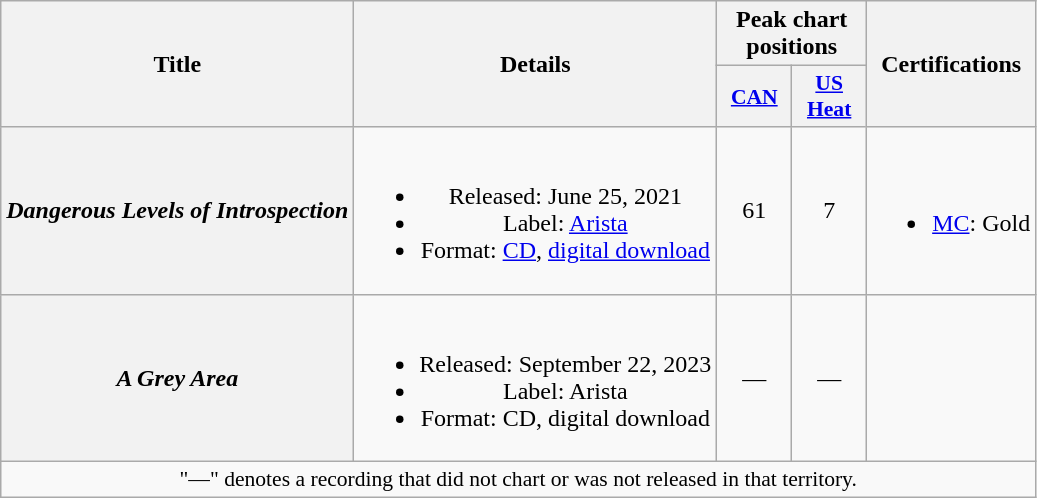<table class="wikitable plainrowheaders" style="text-align:center;" border="1">
<tr>
<th scope="col" rowspan="2">Title</th>
<th scope="col" rowspan="2">Details</th>
<th scope="col" colspan="2">Peak chart positions</th>
<th scope="col" rowspan="2">Certifications</th>
</tr>
<tr>
<th scope="col" style="width:3em;font-size:90%;"><a href='#'>CAN</a><br></th>
<th scope="col" style="width:3em;font-size:90%;"><a href='#'>US Heat</a><br></th>
</tr>
<tr>
<th scope="row"><em>Dangerous Levels of Introspection</em></th>
<td><br><ul><li>Released: June 25, 2021</li><li>Label: <a href='#'>Arista</a></li><li>Format: <a href='#'>CD</a>, <a href='#'>digital download</a></li></ul></td>
<td>61</td>
<td>7</td>
<td><br><ul><li><a href='#'>MC</a>: Gold</li></ul></td>
</tr>
<tr>
<th scope="row"><em>A Grey Area</em></th>
<td><br><ul><li>Released: September 22, 2023</li><li>Label: Arista</li><li>Format: CD, digital download</li></ul></td>
<td>—</td>
<td>—</td>
<td></td>
</tr>
<tr>
<td colspan="20" style="font-size:90%">"—" denotes a recording that did not chart or was not released in that territory.</td>
</tr>
</table>
